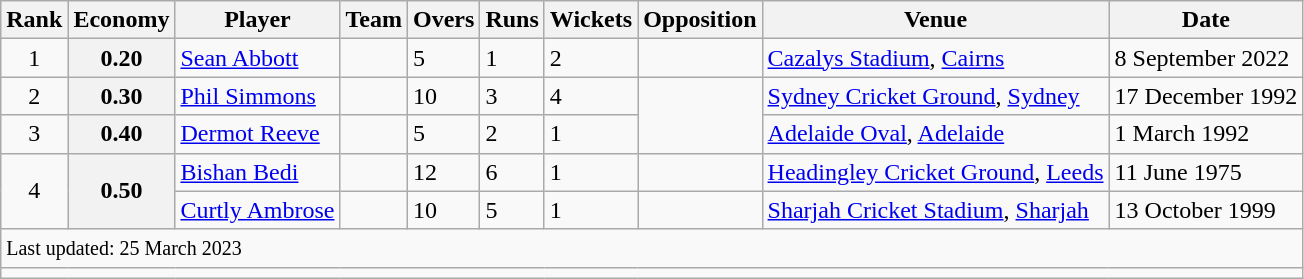<table class="wikitable plainrowheaders sortable">
<tr>
<th scope=col>Rank</th>
<th scope=col>Economy</th>
<th scope=col>Player</th>
<th scope=col>Team</th>
<th scope=col>Overs</th>
<th scope=col>Runs</th>
<th scope=col>Wickets</th>
<th scope=col>Opposition</th>
<th scope=col>Venue</th>
<th scope=col>Date</th>
</tr>
<tr>
<td align=center>1</td>
<th>0.20</th>
<td><a href='#'>Sean Abbott</a></td>
<td></td>
<td>5</td>
<td>1</td>
<td>2</td>
<td></td>
<td><a href='#'>Cazalys Stadium</a>, <a href='#'>Cairns</a></td>
<td>8 September 2022</td>
</tr>
<tr>
<td align=center>2</td>
<th>0.30</th>
<td><a href='#'>Phil Simmons</a></td>
<td></td>
<td>10</td>
<td>3</td>
<td>4</td>
<td rowspan=2></td>
<td><a href='#'>Sydney Cricket Ground</a>, <a href='#'>Sydney</a></td>
<td>17 December 1992</td>
</tr>
<tr>
<td align=center>3</td>
<th>0.40</th>
<td><a href='#'>Dermot Reeve</a></td>
<td></td>
<td>5</td>
<td>2</td>
<td>1</td>
<td><a href='#'>Adelaide Oval</a>, <a href='#'>Adelaide</a></td>
<td>1 March 1992</td>
</tr>
<tr>
<td align=center rowspan=2>4</td>
<th rowspan=2>0.50</th>
<td><a href='#'>Bishan Bedi</a></td>
<td></td>
<td>12</td>
<td>6</td>
<td>1</td>
<td></td>
<td><a href='#'>Headingley Cricket Ground</a>, <a href='#'>Leeds</a></td>
<td>11 June 1975</td>
</tr>
<tr>
<td><a href='#'>Curtly Ambrose</a></td>
<td></td>
<td>10</td>
<td>5</td>
<td>1</td>
<td></td>
<td><a href='#'>Sharjah Cricket Stadium</a>, <a href='#'>Sharjah</a></td>
<td>13 October 1999</td>
</tr>
<tr class=sortbottom>
<td colspan=10><small>Last updated: 25 March 2023</small></td>
</tr>
<tr>
<td colspan=10></td>
</tr>
</table>
